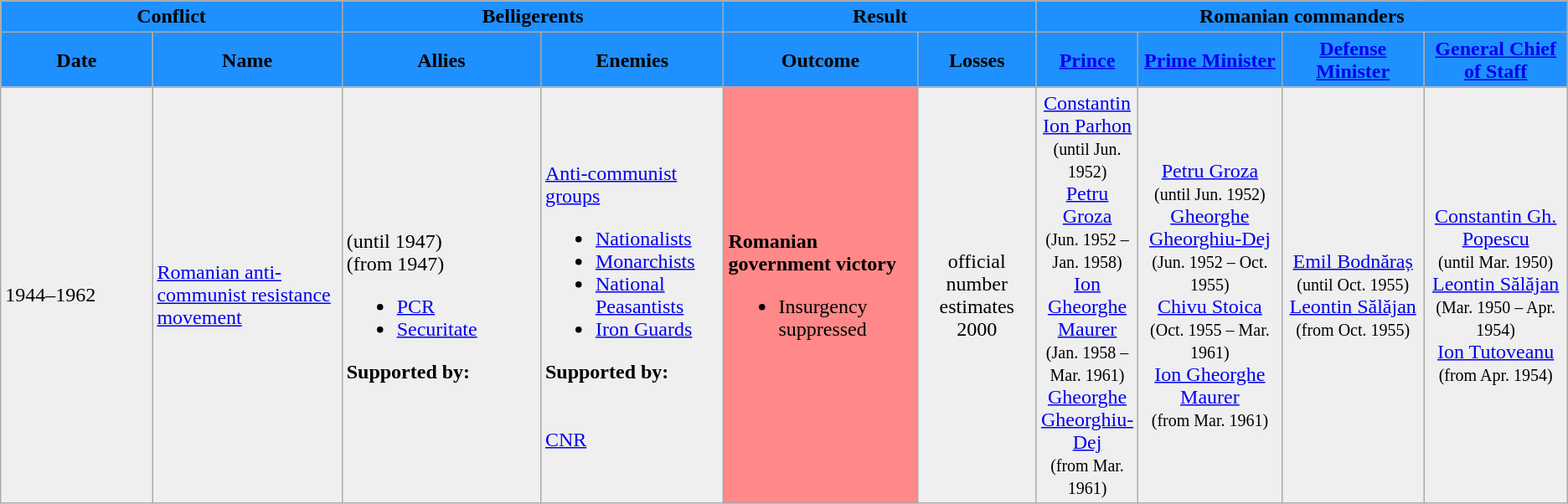<table class="wikitable">
<tr>
<th colspan="2" style="background:#1e90ff"><span>Conflict</span></th>
<th style="background:#1e90ff" colspan="2"><span>Belligerents</span></th>
<th style="background:#1e90ff" colspan="2"><span>Result</span></th>
<th style="background:#1e90ff" colspan="4"><span>Romanian commanders</span></th>
</tr>
<tr>
<th style="background:#1e90ff" width=120px>Date</th>
<th style="background:#1e90ff" width=150px>Name</th>
<th style="background:#1e90ff" width=155px>Allies</th>
<th style="background:#1e90ff" width=140px>Enemies</th>
<th style="background:#1e90ff" width=150px>Outcome</th>
<th style="background:#1e90ff" width=90px>Losses</th>
<th style="background:#1e90ff" width=70px><a href='#'>Prince</a></th>
<th style="background:#1e90ff" width=110px><a href='#'>Prime Minister</a></th>
<th style="background:#1e90ff" width=110px><a href='#'>Defense Minister</a></th>
<th style="background:#1e90ff" width=110px><a href='#'>General Chief of Staff</a></th>
</tr>
<tr>
<td style="background:#efefef">1944–1962</td>
<td style="background:#efefef"><a href='#'>Romanian anti-communist resistance movement</a></td>
<td style="background:#efefef"><br> (until 1947)<br> (from 1947)<ul><li><a href='#'>PCR</a></li><li><a href='#'>Securitate</a></li></ul><strong>Supported by:</strong><br></td>
<td style="background:#efefef"><br> <a href='#'>Anti-communist groups</a><ul><li><a href='#'>Nationalists</a></li><li><a href='#'>Monarchists</a></li><li><a href='#'>National Peasantists</a></li><li><a href='#'>Iron Guards</a></li></ul><strong>Supported by:</strong><br><br><br> <a href='#'>CNR</a></td>
<td style="background:#F88"><strong>Romanian government victory</strong><br><ul><li>Insurgency suppressed</li></ul></td>
<td style="background:#efefef;text-align:center;">official number estimates 2000</td>
<td style="background:#efefef;text-align:center;"><a href='#'>Constantin Ion Parhon</a> <br><small>(until Jun. 1952)</small><br><a href='#'>Petru Groza</a> <br><small>(Jun. 1952 – Jan. 1958)</small><br><a href='#'>Ion Gheorghe Maurer</a> <br><small>(Jan. 1958 – Mar. 1961)</small><br><a href='#'>Gheorghe Gheorghiu-Dej</a> <br><small>(from Mar. 1961)</small></td>
<td style="background:#efefef;text-align:center;"><a href='#'>Petru Groza</a> <br><small>(until Jun. 1952)</small><br><a href='#'>Gheorghe Gheorghiu-Dej</a> <br><small>(Jun. 1952 – Oct. 1955)</small><br><a href='#'>Chivu Stoica</a> <br><small>(Oct. 1955 – Mar. 1961)</small><br><a href='#'>Ion Gheorghe Maurer</a> <br><small>(from Mar. 1961)</small></td>
<td style="background:#efefef;text-align:center;"><a href='#'>Emil Bodnăraș</a> <br><small>(until Oct. 1955)</small><br><a href='#'>Leontin Sălăjan</a> <br><small>(from Oct. 1955)</small></td>
<td style="background:#efefef;text-align:center;"><a href='#'>Constantin Gh. Popescu</a> <br><small>(until Mar. 1950)</small><br><a href='#'>Leontin Sălăjan</a> <br><small>(Mar. 1950 – Apr. 1954)</small><br><a href='#'>Ion Tutoveanu</a> <br><small>(from Apr. 1954)</small></td>
</tr>
</table>
